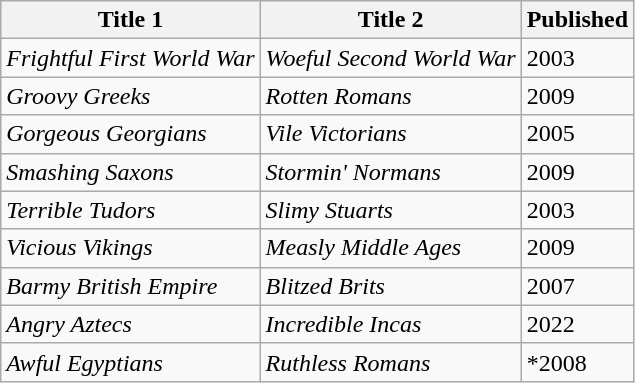<table class="wikitable">
<tr>
<th>Title 1</th>
<th>Title 2</th>
<th>Published</th>
</tr>
<tr>
<td><em>Frightful First World War</em></td>
<td><em>Woeful Second World War</em></td>
<td>2003</td>
</tr>
<tr>
<td><em>Groovy Greeks</em></td>
<td><em>Rotten Romans</em></td>
<td>2009</td>
</tr>
<tr>
<td><em>Gorgeous Georgians</em></td>
<td><em>Vile Victorians</em></td>
<td>2005</td>
</tr>
<tr>
<td><em>Smashing Saxons</em></td>
<td><em>Stormin' Normans</em></td>
<td>2009</td>
</tr>
<tr>
<td><em>Terrible Tudors</em></td>
<td><em>Slimy Stuarts</em></td>
<td>2003</td>
</tr>
<tr>
<td><em>Vicious Vikings</em></td>
<td><em>Measly Middle Ages</em></td>
<td>2009</td>
</tr>
<tr>
<td><em>Barmy British Empire</em></td>
<td><em>Blitzed Brits</em></td>
<td>2007</td>
</tr>
<tr>
<td><em>Angry Aztecs</em></td>
<td><em>Incredible Incas</em></td>
<td>2022</td>
</tr>
<tr>
<td><em>Awful Egyptians</em></td>
<td><em>Ruthless Romans</em></td>
<td>*2008</td>
</tr>
</table>
